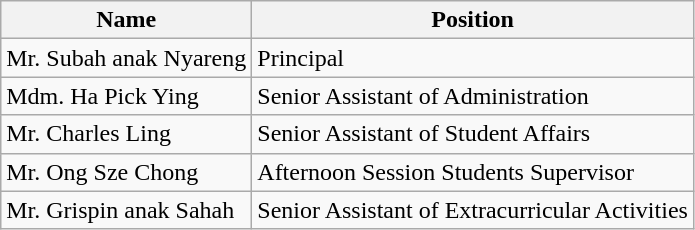<table class="wikitable">
<tr>
<th>Name</th>
<th>Position</th>
</tr>
<tr>
<td>Mr. Subah anak Nyareng</td>
<td>Principal</td>
</tr>
<tr>
<td>Mdm. Ha Pick Ying</td>
<td>Senior Assistant of Administration</td>
</tr>
<tr>
<td>Mr. Charles Ling</td>
<td>Senior Assistant of Student Affairs</td>
</tr>
<tr>
<td>Mr. Ong Sze Chong</td>
<td>Afternoon Session Students Supervisor</td>
</tr>
<tr>
<td>Mr. Grispin anak Sahah</td>
<td>Senior Assistant of Extracurricular Activities</td>
</tr>
</table>
